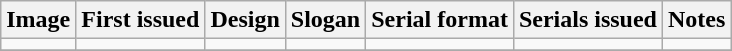<table class="wikitable">
<tr>
<th>Image</th>
<th>First issued</th>
<th>Design</th>
<th>Slogan</th>
<th>Serial format</th>
<th>Serials issued</th>
<th>Notes</th>
</tr>
<tr>
<td></td>
<td></td>
<td></td>
<td></td>
<td></td>
<td></td>
<td></td>
</tr>
<tr>
</tr>
</table>
